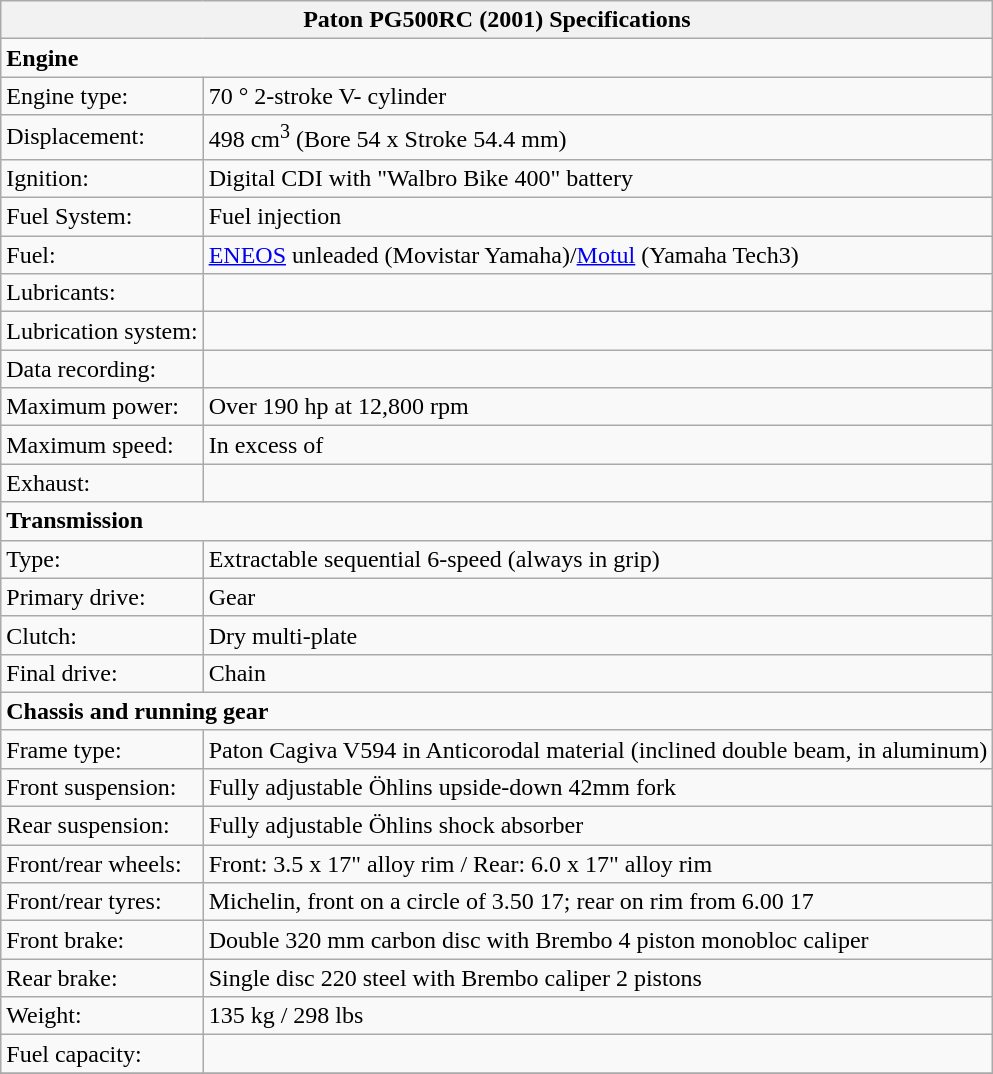<table class="wikitable">
<tr>
<th colspan=2>Paton PG500RC (2001) Specifications</th>
</tr>
<tr>
<td colspan=2><strong>Engine</strong></td>
</tr>
<tr>
<td>Engine type:</td>
<td>70 ° 2-stroke V- cylinder</td>
</tr>
<tr>
<td>Displacement:</td>
<td>498 cm<sup>3</sup> (Bore 54 x Stroke 54.4 mm)</td>
</tr>
<tr>
<td>Ignition:</td>
<td>Digital CDI with "Walbro Bike 400" battery</td>
</tr>
<tr>
<td>Fuel System:</td>
<td>Fuel injection</td>
</tr>
<tr>
<td>Fuel:</td>
<td><a href='#'>ENEOS</a> unleaded (Movistar Yamaha)/<a href='#'>Motul</a> (Yamaha Tech3)</td>
</tr>
<tr>
<td>Lubricants:</td>
<td></td>
</tr>
<tr>
<td>Lubrication system:</td>
<td></td>
</tr>
<tr>
<td>Data recording:</td>
<td></td>
</tr>
<tr>
<td>Maximum power:</td>
<td>Over 190 hp at 12,800 rpm</td>
</tr>
<tr>
<td>Maximum speed:</td>
<td>In excess of </td>
</tr>
<tr>
<td>Exhaust:</td>
<td></td>
</tr>
<tr>
<td colspan=2><strong>Transmission</strong></td>
</tr>
<tr>
<td>Type:</td>
<td>Extractable sequential 6-speed (always in grip)</td>
</tr>
<tr>
<td>Primary drive:</td>
<td>Gear</td>
</tr>
<tr>
<td>Clutch:</td>
<td>Dry multi-plate</td>
</tr>
<tr>
<td>Final drive:</td>
<td>Chain</td>
</tr>
<tr>
<td colspan=2><strong>Chassis and running gear</strong></td>
</tr>
<tr>
<td>Frame type:</td>
<td>Paton Cagiva V594 in Anticorodal material (inclined double beam, in aluminum)</td>
</tr>
<tr>
<td>Front suspension:</td>
<td>Fully adjustable Öhlins upside-down 42mm fork</td>
</tr>
<tr>
<td>Rear suspension:</td>
<td>Fully adjustable Öhlins shock absorber</td>
</tr>
<tr>
<td>Front/rear wheels:</td>
<td>Front: 3.5 x 17" alloy rim / Rear: 6.0 x 17" alloy rim</td>
</tr>
<tr>
<td>Front/rear tyres:</td>
<td>Michelin, front on a circle of 3.50 17; rear on rim from 6.00 17</td>
</tr>
<tr>
<td>Front brake:</td>
<td>Double 320 mm carbon disc with Brembo 4 piston monobloc caliper</td>
</tr>
<tr>
<td>Rear brake:</td>
<td>Single disc 220 steel with Brembo caliper 2 pistons</td>
</tr>
<tr>
<td>Weight:</td>
<td>135 kg / 298 lbs</td>
</tr>
<tr>
<td>Fuel capacity:</td>
<td></td>
</tr>
<tr>
</tr>
</table>
